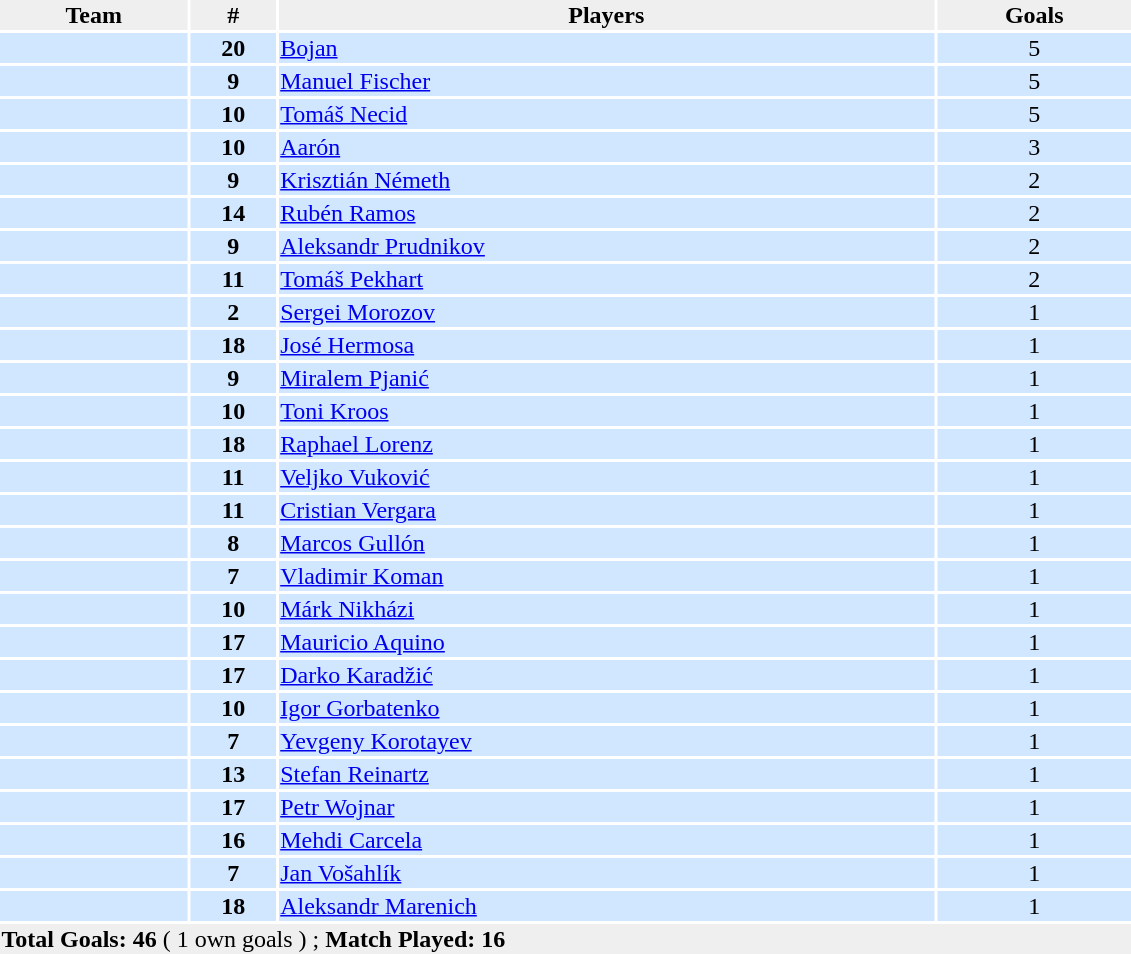<table width=60%>
<tr bgcolor=#EFEFEF>
<th>Team</th>
<th>#</th>
<th>Players</th>
<th>Goals</th>
</tr>
<tr bgcolor=#D0E7FF>
<td align=center></td>
<td align=center><strong>20</strong></td>
<td><a href='#'>Bojan</a></td>
<td align=center>5</td>
</tr>
<tr bgcolor=#D0E7FF>
<td align=center></td>
<td align=center><strong>9</strong></td>
<td><a href='#'>Manuel Fischer</a></td>
<td align=center>5</td>
</tr>
<tr bgcolor=#D0E7FF>
<td align=center></td>
<td align=center><strong>10</strong></td>
<td><a href='#'>Tomáš Necid</a></td>
<td align=center>5</td>
</tr>
<tr bgcolor=#D0E7FF>
<td align=center></td>
<td align=center><strong>10</strong></td>
<td><a href='#'>Aarón</a></td>
<td align=center>3</td>
</tr>
<tr bgcolor=#D0E7FF>
<td align=center></td>
<td align=center><strong>9</strong></td>
<td><a href='#'>Krisztián Németh</a></td>
<td align=center>2</td>
</tr>
<tr bgcolor=#D0E7FF>
<td align=center></td>
<td align=center><strong>14</strong></td>
<td><a href='#'>Rubén Ramos</a></td>
<td align=center>2</td>
</tr>
<tr bgcolor=#D0E7FF>
<td align=center></td>
<td align=center><strong>9</strong></td>
<td><a href='#'>Aleksandr Prudnikov</a></td>
<td align=center>2</td>
</tr>
<tr bgcolor=#D0E7FF>
<td align=center></td>
<td align=center><strong>11</strong></td>
<td><a href='#'>Tomáš Pekhart</a></td>
<td align=center>2</td>
</tr>
<tr bgcolor=#D0E7FF>
<td align=center></td>
<td align=center><strong>2</strong></td>
<td><a href='#'>Sergei Morozov</a></td>
<td align=center>1</td>
</tr>
<tr bgcolor=#D0E7FF>
<td align=center></td>
<td align=center><strong>18</strong></td>
<td><a href='#'>José Hermosa</a></td>
<td align=center>1</td>
</tr>
<tr bgcolor=#D0E7FF>
<td align=center></td>
<td align=center><strong>9</strong></td>
<td><a href='#'>Miralem Pjanić</a></td>
<td align=center>1</td>
</tr>
<tr bgcolor=#D0E7FF>
<td align=center></td>
<td align=center><strong>10</strong></td>
<td><a href='#'>Toni Kroos</a></td>
<td align=center>1</td>
</tr>
<tr bgcolor=#D0E7FF>
<td align=center></td>
<td align=center><strong>18</strong></td>
<td><a href='#'>Raphael Lorenz</a></td>
<td align=center>1</td>
</tr>
<tr bgcolor=#D0E7FF>
<td align=center></td>
<td align=center><strong>11</strong></td>
<td><a href='#'>Veljko Vuković</a></td>
<td align=center>1</td>
</tr>
<tr bgcolor=#D0E7FF>
<td align=center></td>
<td align=center><strong>11</strong></td>
<td><a href='#'>Cristian Vergara</a></td>
<td align=center>1</td>
</tr>
<tr bgcolor=#D0E7FF>
<td align=center></td>
<td align=center><strong>8</strong></td>
<td><a href='#'>Marcos Gullón</a></td>
<td align=center>1</td>
</tr>
<tr bgcolor=#D0E7FF>
<td align=center></td>
<td align=center><strong>7</strong></td>
<td><a href='#'>Vladimir Koman</a></td>
<td align=center>1</td>
</tr>
<tr bgcolor=#D0E7FF>
<td align=center></td>
<td align=center><strong>10</strong></td>
<td><a href='#'>Márk Nikházi</a></td>
<td align=center>1</td>
</tr>
<tr bgcolor=#D0E7FF>
<td align=center></td>
<td align=center><strong>17</strong></td>
<td><a href='#'>Mauricio Aquino</a></td>
<td align=center>1</td>
</tr>
<tr bgcolor=#D0E7FF>
<td align=center></td>
<td align=center><strong>17</strong></td>
<td><a href='#'>Darko Karadžić</a></td>
<td align=center>1</td>
</tr>
<tr bgcolor=#D0E7FF>
<td align=center></td>
<td align=center><strong>10</strong></td>
<td><a href='#'>Igor Gorbatenko</a></td>
<td align=center>1</td>
</tr>
<tr bgcolor=#D0E7FF>
<td align=center></td>
<td align=center><strong>7</strong></td>
<td><a href='#'>Yevgeny Korotayev</a></td>
<td align=center>1</td>
</tr>
<tr bgcolor=#D0E7FF>
<td align=center></td>
<td align=center><strong>13</strong></td>
<td><a href='#'>Stefan Reinartz</a></td>
<td align=center>1</td>
</tr>
<tr bgcolor=#D0E7FF>
<td align=center></td>
<td align=center><strong>17</strong></td>
<td><a href='#'>Petr Wojnar</a></td>
<td align=center>1</td>
</tr>
<tr bgcolor=#D0E7FF>
<td align=center></td>
<td align=center><strong>16</strong></td>
<td><a href='#'>Mehdi Carcela</a></td>
<td align=center>1</td>
</tr>
<tr bgcolor=#D0E7FF>
<td align=center></td>
<td align=center><strong>7</strong></td>
<td><a href='#'>Jan Vošahlík</a></td>
<td align=center>1</td>
</tr>
<tr bgcolor=#D0E7FF>
<td align=center></td>
<td align=center><strong>18</strong></td>
<td><a href='#'>Aleksandr Marenich</a></td>
<td align=center>1</td>
</tr>
<tr bgcolor=#EFEFEF>
<td colspan=5><strong>Total Goals: 46</strong> ( 1 own goals ) ;  <strong>Match Played: 16</strong></td>
</tr>
</table>
